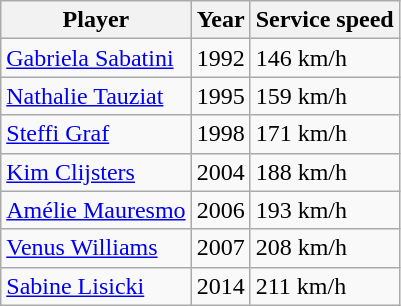<table class="wikitable sortable">
<tr>
<th>Player</th>
<th>Year</th>
<th>Service speed</th>
</tr>
<tr>
<td><a href='#'>Gabriela Sabatini</a></td>
<td>1992</td>
<td>146 km/h</td>
</tr>
<tr>
<td><a href='#'>Nathalie Tauziat</a></td>
<td>1995</td>
<td>159 km/h</td>
</tr>
<tr>
<td><a href='#'>Steffi Graf</a></td>
<td>1998</td>
<td>171 km/h</td>
</tr>
<tr>
<td><a href='#'>Kim Clijsters</a></td>
<td>2004</td>
<td>188 km/h</td>
</tr>
<tr>
<td><a href='#'>Amélie Mauresmo</a></td>
<td>2006</td>
<td>193 km/h</td>
</tr>
<tr>
<td><a href='#'>Venus Williams</a></td>
<td>2007</td>
<td>208 km/h</td>
</tr>
<tr>
<td><a href='#'>Sabine Lisicki</a></td>
<td>2014</td>
<td>211 km/h</td>
</tr>
</table>
